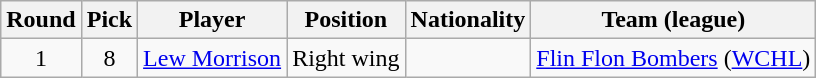<table class="wikitable">
<tr>
<th>Round</th>
<th>Pick</th>
<th>Player</th>
<th>Position</th>
<th>Nationality</th>
<th>Team (league)</th>
</tr>
<tr>
<td style="text-align:center">1</td>
<td style="text-align:center">8</td>
<td><a href='#'>Lew Morrison</a></td>
<td>Right wing</td>
<td></td>
<td><a href='#'>Flin Flon Bombers</a> (<a href='#'>WCHL</a>)</td>
</tr>
</table>
